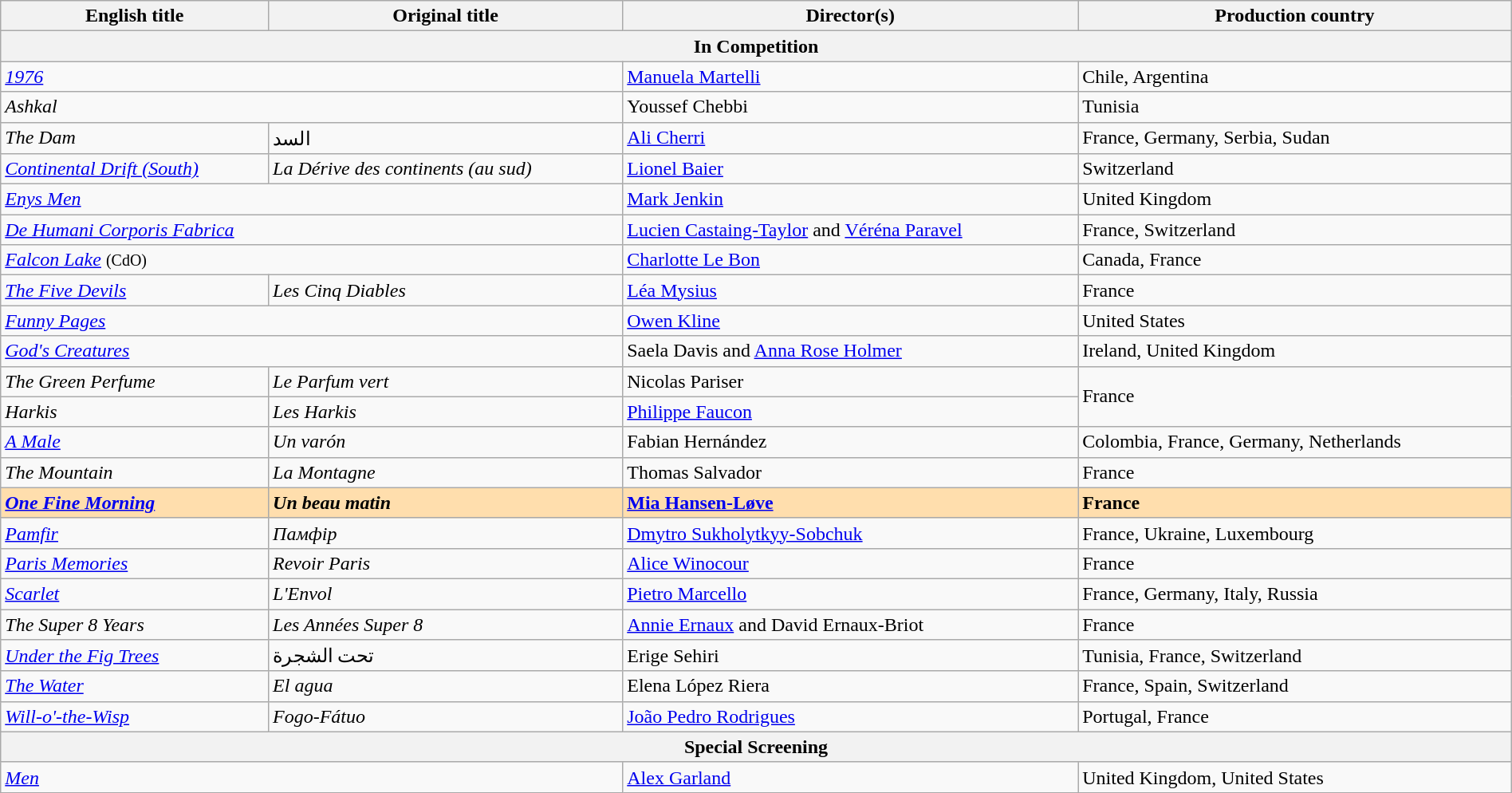<table class="wikitable" style="width:100%; margin-bottom:2px">
<tr>
<th scope="col">English title</th>
<th scope="col">Original title</th>
<th scope="col">Director(s)</th>
<th scope="col">Production country</th>
</tr>
<tr>
<th colspan="4">In Competition</th>
</tr>
<tr>
<td colspan=2><em><a href='#'>1976</a></em></td>
<td><a href='#'>Manuela Martelli</a></td>
<td>Chile, Argentina</td>
</tr>
<tr>
<td colspan=2><em>Ashkal</em></td>
<td>Youssef Chebbi</td>
<td>Tunisia</td>
</tr>
<tr>
<td><em>The Dam</em></td>
<td>السد</td>
<td><a href='#'>Ali Cherri</a></td>
<td>France, Germany, Serbia, Sudan</td>
</tr>
<tr>
<td><em><a href='#'>Continental Drift (South)</a></em></td>
<td><em>La Dérive des continents (au sud)</em></td>
<td><a href='#'>Lionel Baier</a></td>
<td>Switzerland</td>
</tr>
<tr>
<td colspan=2><em><a href='#'>Enys Men</a></em></td>
<td><a href='#'>Mark Jenkin</a></td>
<td>United Kingdom</td>
</tr>
<tr>
<td colspan=2><em><a href='#'>De Humani Corporis Fabrica</a></em></td>
<td><a href='#'>Lucien Castaing-Taylor</a> and <a href='#'>Véréna Paravel</a></td>
<td>France, Switzerland</td>
</tr>
<tr>
<td colspan=2><em><a href='#'>Falcon Lake</a></em> <small>(CdO) </small></td>
<td><a href='#'>Charlotte Le Bon</a></td>
<td>Canada, France</td>
</tr>
<tr>
<td><em><a href='#'>The Five Devils</a></em></td>
<td><em>Les Cinq Diables</em></td>
<td><a href='#'>Léa Mysius</a></td>
<td>France</td>
</tr>
<tr>
<td colspan=2><em><a href='#'>Funny Pages</a></em></td>
<td><a href='#'>Owen Kline</a></td>
<td>United States</td>
</tr>
<tr>
<td colspan=2><em><a href='#'>God's Creatures</a></em></td>
<td>Saela Davis and <a href='#'>Anna Rose Holmer</a></td>
<td>Ireland, United Kingdom</td>
</tr>
<tr>
<td><em>The Green Perfume</em></td>
<td><em>Le Parfum vert</em></td>
<td>Nicolas Pariser</td>
<td rowspan="2">France</td>
</tr>
<tr>
<td><em>Harkis</em></td>
<td><em>Les Harkis</em></td>
<td><a href='#'>Philippe Faucon</a></td>
</tr>
<tr>
<td><em><a href='#'>A Male</a></em></td>
<td><em>Un varón</em></td>
<td>Fabian Hernández</td>
<td>Colombia, France, Germany, Netherlands</td>
</tr>
<tr>
<td><em>The Mountain</em></td>
<td><em>La Montagne</em></td>
<td>Thomas Salvador</td>
<td>France</td>
</tr>
<tr style="background:#FFDEAD;">
<td><em><a href='#'><strong>One Fine Morning</strong></a></em></td>
<td><strong><em>Un beau matin</em></strong></td>
<td><strong><a href='#'>Mia Hansen-Løve</a></strong></td>
<td><strong>France</strong></td>
</tr>
<tr>
<td><em><a href='#'>Pamfir</a></em></td>
<td><em>Памфiр</em></td>
<td><a href='#'>Dmytro Sukholytkyy-Sobchuk</a></td>
<td>France, Ukraine, Luxembourg</td>
</tr>
<tr>
<td><em><a href='#'>Paris Memories</a></em></td>
<td><em>Revoir Paris</em></td>
<td><a href='#'>Alice Winocour</a></td>
<td>France</td>
</tr>
<tr>
<td><em><a href='#'>Scarlet</a></em></td>
<td><em>L'Envol</em></td>
<td><a href='#'>Pietro Marcello</a></td>
<td>France, Germany, Italy, Russia</td>
</tr>
<tr>
<td><em>The Super 8 Years</em></td>
<td><em>Les Années Super 8</em></td>
<td><a href='#'>Annie Ernaux</a> and David Ernaux-Briot</td>
<td>France</td>
</tr>
<tr>
<td><em><a href='#'>Under the Fig Trees</a></em></td>
<td>تحت الشجرة</td>
<td>Erige Sehiri</td>
<td>Tunisia, France, Switzerland</td>
</tr>
<tr>
<td><em><a href='#'>The Water</a></em></td>
<td><em>El agua</em></td>
<td>Elena López Riera</td>
<td>France, Spain, Switzerland</td>
</tr>
<tr>
<td><em><a href='#'>Will-o'-the-Wisp</a></em></td>
<td><em>Fogo-Fátuo</em></td>
<td><a href='#'>João Pedro Rodrigues</a></td>
<td>Portugal, France</td>
</tr>
<tr>
<th colspan="4">Special Screening</th>
</tr>
<tr>
<td colspan="2"><em><a href='#'>Men</a></em></td>
<td><a href='#'>Alex Garland</a></td>
<td>United Kingdom, United States</td>
</tr>
</table>
